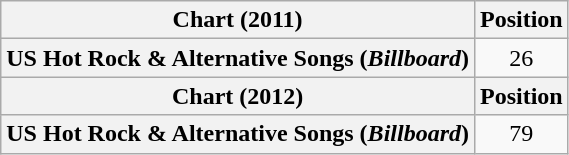<table class="wikitable plainrowheaders" style="text-align:center">
<tr>
<th scope="col">Chart (2011)</th>
<th scope="col">Position</th>
</tr>
<tr>
<th scope="row">US Hot Rock & Alternative Songs (<em>Billboard</em>)</th>
<td>26</td>
</tr>
<tr>
<th scope="col">Chart (2012)</th>
<th scope="col">Position</th>
</tr>
<tr>
<th scope="row">US Hot Rock & Alternative Songs (<em>Billboard</em>)</th>
<td>79</td>
</tr>
</table>
